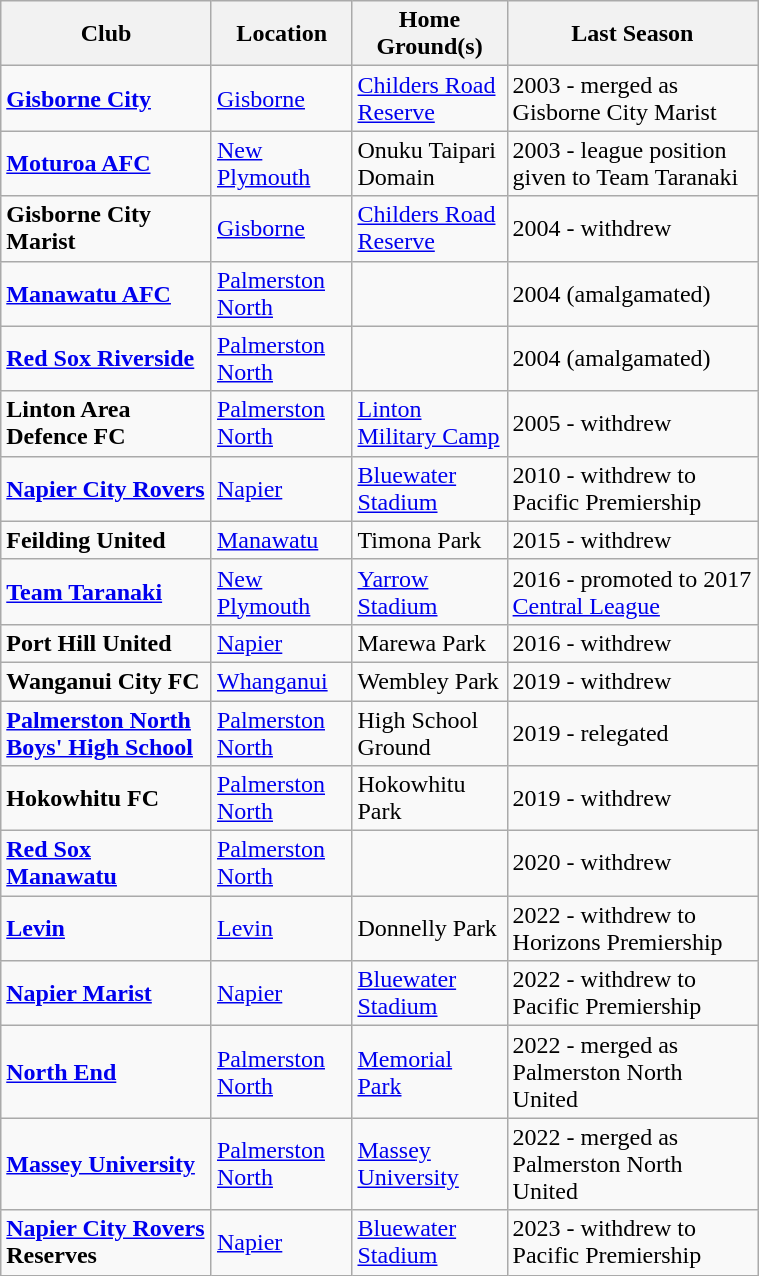<table class="wikitable sortable" style="width:40%;">
<tr>
<th>Club</th>
<th>Location</th>
<th>Home Ground(s)</th>
<th>Last Season</th>
</tr>
<tr>
<td><strong><a href='#'>Gisborne City</a></strong></td>
<td><a href='#'>Gisborne</a></td>
<td><a href='#'>Childers Road Reserve</a></td>
<td>2003 - merged as Gisborne City Marist</td>
</tr>
<tr>
<td><strong><a href='#'>Moturoa AFC</a></strong></td>
<td><a href='#'>New Plymouth</a></td>
<td>Onuku Taipari Domain</td>
<td>2003 - league position given to Team Taranaki</td>
</tr>
<tr>
<td><strong>Gisborne City Marist</strong></td>
<td><a href='#'>Gisborne</a></td>
<td><a href='#'>Childers Road Reserve</a></td>
<td>2004 - withdrew</td>
</tr>
<tr>
<td><strong><a href='#'>Manawatu AFC</a></strong></td>
<td><a href='#'>Palmerston North</a></td>
<td></td>
<td>2004 (amalgamated)</td>
</tr>
<tr>
<td><strong><a href='#'>Red Sox Riverside</a></strong></td>
<td><a href='#'>Palmerston North</a></td>
<td></td>
<td>2004 (amalgamated)</td>
</tr>
<tr>
<td><strong>Linton Area Defence FC</strong></td>
<td><a href='#'>Palmerston North</a></td>
<td><a href='#'>Linton Military Camp</a></td>
<td>2005 - withdrew</td>
</tr>
<tr>
<td><strong><a href='#'>Napier City Rovers</a></strong></td>
<td><a href='#'>Napier</a></td>
<td><a href='#'>Bluewater Stadium</a></td>
<td>2010 - withdrew to Pacific Premiership</td>
</tr>
<tr>
<td><strong>Feilding United</strong></td>
<td><a href='#'>Manawatu</a></td>
<td>Timona Park</td>
<td>2015 - withdrew</td>
</tr>
<tr>
<td><strong><a href='#'>Team Taranaki</a></strong></td>
<td><a href='#'>New Plymouth</a></td>
<td><a href='#'>Yarrow Stadium</a></td>
<td>2016 - promoted to 2017 <a href='#'>Central League</a></td>
</tr>
<tr>
<td><strong>Port Hill United</strong></td>
<td><a href='#'>Napier</a></td>
<td>Marewa Park</td>
<td>2016 - withdrew</td>
</tr>
<tr>
<td><strong>Wanganui City FC</strong></td>
<td><a href='#'>Whanganui</a></td>
<td>Wembley Park</td>
<td>2019 - withdrew</td>
</tr>
<tr>
<td><strong><a href='#'>Palmerston North Boys' High School</a></strong></td>
<td><a href='#'>Palmerston North</a></td>
<td>High School Ground</td>
<td>2019 - relegated</td>
</tr>
<tr>
<td><strong>Hokowhitu FC</strong></td>
<td><a href='#'>Palmerston North</a></td>
<td>Hokowhitu Park</td>
<td>2019 - withdrew</td>
</tr>
<tr>
<td><strong><a href='#'>Red Sox Manawatu</a></strong></td>
<td><a href='#'>Palmerston North</a></td>
<td></td>
<td>2020 - withdrew</td>
</tr>
<tr>
<td><strong><a href='#'>Levin</a></strong></td>
<td><a href='#'>Levin</a></td>
<td>Donnelly Park</td>
<td>2022 - withdrew to Horizons Premiership</td>
</tr>
<tr>
<td><strong><a href='#'>Napier Marist</a></strong></td>
<td><a href='#'>Napier</a></td>
<td><a href='#'>Bluewater Stadium</a></td>
<td>2022 - withdrew to Pacific Premiership</td>
</tr>
<tr>
<td><strong><a href='#'>North End</a></strong></td>
<td><a href='#'>Palmerston North</a></td>
<td><a href='#'>Memorial Park</a></td>
<td>2022 - merged as Palmerston North United</td>
</tr>
<tr>
<td><strong><a href='#'>Massey University</a></strong></td>
<td><a href='#'>Palmerston North</a></td>
<td><a href='#'>Massey University</a></td>
<td>2022 - merged as Palmerston North United</td>
</tr>
<tr>
<td><strong><a href='#'>Napier City Rovers</a> Reserves</strong></td>
<td><a href='#'>Napier</a></td>
<td><a href='#'>Bluewater Stadium</a></td>
<td>2023 - withdrew to Pacific Premiership</td>
</tr>
</table>
